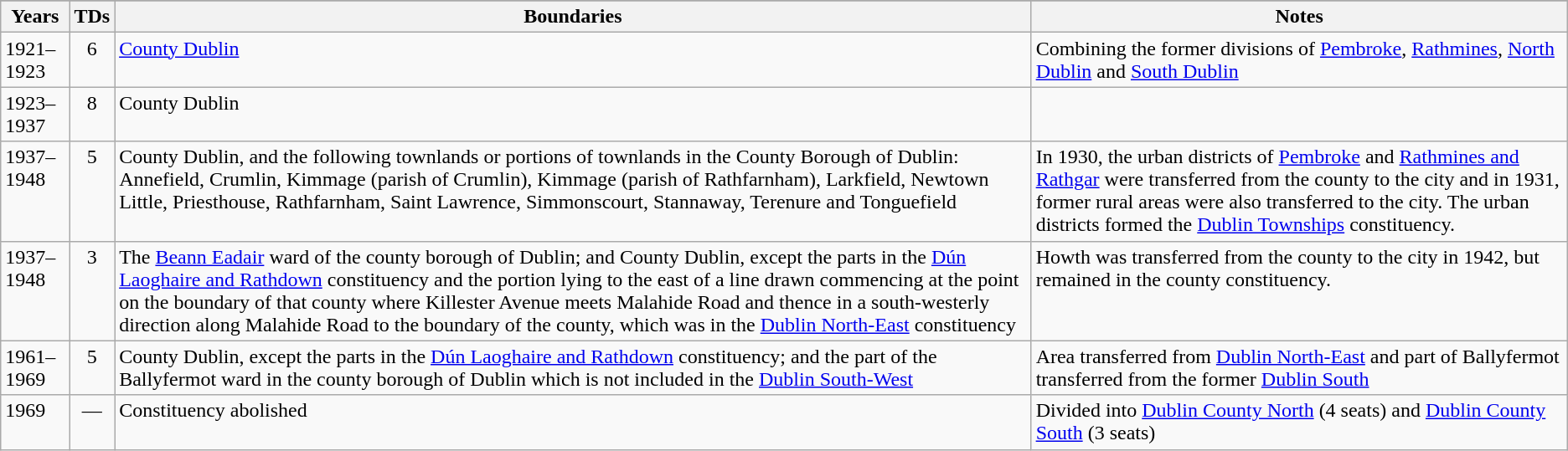<table class="wikitable">
<tr>
</tr>
<tr>
<th>Years</th>
<th>TDs</th>
<th>Boundaries</th>
<th>Notes</th>
</tr>
<tr style="vertical-align:top">
<td>1921–1923</td>
<td style="text-align:center">6</td>
<td><a href='#'>County Dublin</a></td>
<td>Combining the former divisions of <a href='#'>Pembroke</a>, <a href='#'>Rathmines</a>, <a href='#'>North Dublin</a> and <a href='#'>South Dublin</a></td>
</tr>
<tr style="vertical-align:top">
<td>1923–1937</td>
<td style="text-align:center">8</td>
<td>County Dublin</td>
<td></td>
</tr>
<tr style="vertical-align:top">
<td>1937–1948</td>
<td style="text-align:center">5</td>
<td>County Dublin, and the following townlands or portions of townlands in the County Borough of Dublin: Annefield, Crumlin, Kimmage (parish of Crumlin), Kimmage (parish of Rathfarnham), Larkfield, Newtown Little, Priesthouse, Rathfarnham, Saint Lawrence, Simmonscourt, Stannaway, Terenure and Tonguefield</td>
<td>In 1930, the urban districts of <a href='#'>Pembroke</a> and <a href='#'>Rathmines and Rathgar</a> were transferred from the county to the city and in 1931, former rural areas were also transferred to the city. The urban districts formed the <a href='#'>Dublin Townships</a> constituency.</td>
</tr>
<tr style="vertical-align:top">
<td>1937–1948</td>
<td style="text-align:center">3</td>
<td>The <a href='#'>Beann Eadair</a> ward of the county borough of Dublin; and County Dublin, except the parts in the <a href='#'>Dún Laoghaire and Rathdown</a> constituency and the portion lying to the east of a line drawn commencing at the point on the boundary of that county where Killester Avenue meets Malahide Road and thence in a south-westerly direction along Malahide Road to the boundary of the county, which was in the <a href='#'>Dublin North-East</a> constituency</td>
<td>Howth was transferred from the county to the city in 1942, but remained in the county constituency.</td>
</tr>
<tr style="vertical-align:top">
<td>1961–1969</td>
<td style="text-align:center">5</td>
<td>County Dublin, except the parts in the <a href='#'>Dún Laoghaire and Rathdown</a> constituency; and the part of the Ballyfermot ward in the county borough of Dublin which is not included in the <a href='#'>Dublin South-West</a></td>
<td>Area transferred from <a href='#'>Dublin North-East</a> and part of Ballyfermot transferred from the former <a href='#'>Dublin South</a></td>
</tr>
<tr style="vertical-align:top">
<td>1969</td>
<td style="text-align:center">—</td>
<td>Constituency abolished</td>
<td>Divided into <a href='#'>Dublin County North</a> (4 seats) and <a href='#'>Dublin County South</a> (3 seats)</td>
</tr>
</table>
